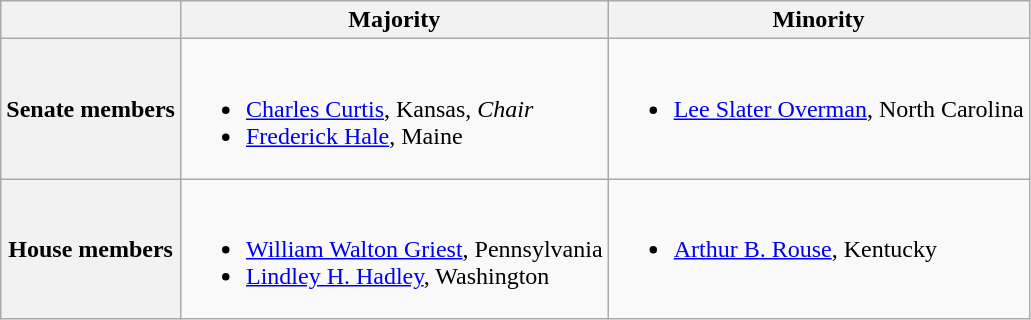<table class=wikitable>
<tr>
<th></th>
<th>Majority</th>
<th>Minority</th>
</tr>
<tr>
<th>Senate members</th>
<td valign="top" ><br><ul><li><a href='#'>Charles Curtis</a>, Kansas, <em>Chair</em></li><li><a href='#'>Frederick Hale</a>, Maine</li></ul></td>
<td valign="top" ><br><ul><li><a href='#'>Lee Slater Overman</a>, North Carolina</li></ul></td>
</tr>
<tr>
<th>House members</th>
<td valign="top" ><br><ul><li><a href='#'>William Walton Griest</a>, Pennsylvania</li><li><a href='#'>Lindley H. Hadley</a>, Washington</li></ul></td>
<td valign="top" ><br><ul><li><a href='#'>Arthur B. Rouse</a>, Kentucky</li></ul></td>
</tr>
</table>
